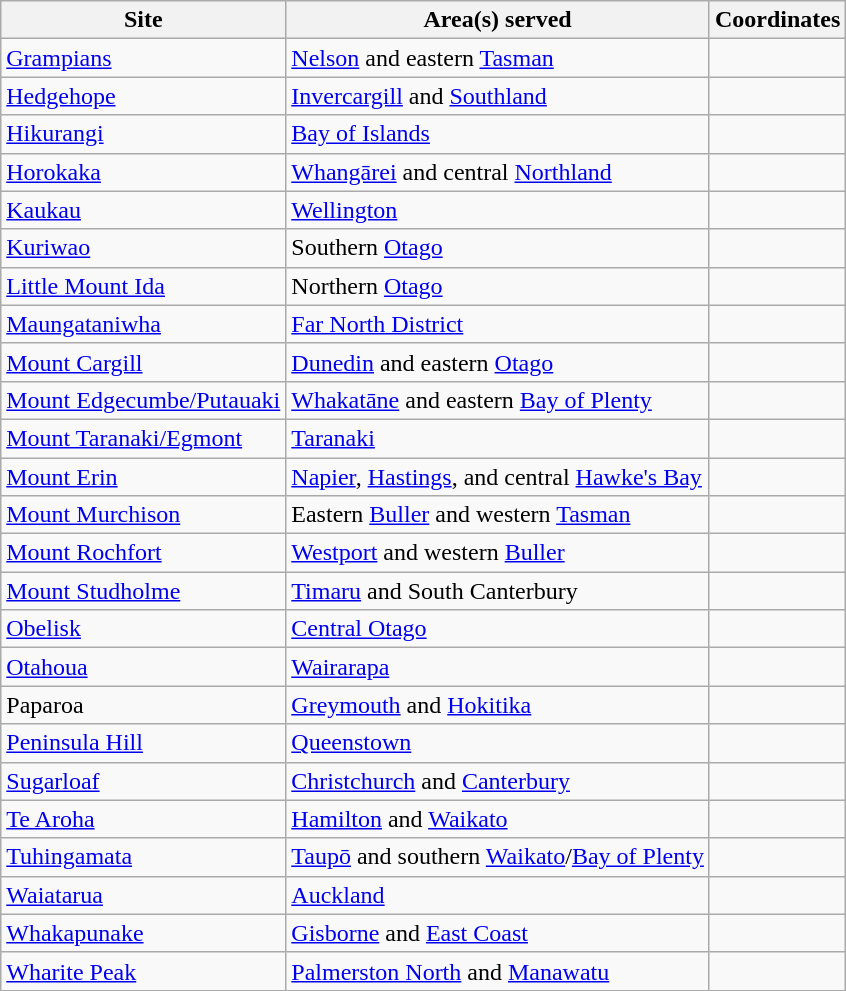<table class="wikitable">
<tr>
<th>Site</th>
<th>Area(s) served</th>
<th>Coordinates</th>
</tr>
<tr>
<td><a href='#'>Grampians</a></td>
<td><a href='#'>Nelson</a> and eastern <a href='#'>Tasman</a></td>
<td></td>
</tr>
<tr>
<td><a href='#'>Hedgehope</a></td>
<td><a href='#'>Invercargill</a> and <a href='#'>Southland</a></td>
<td></td>
</tr>
<tr>
<td><a href='#'>Hikurangi</a></td>
<td><a href='#'>Bay of Islands</a></td>
<td></td>
</tr>
<tr>
<td><a href='#'>Horokaka</a></td>
<td><a href='#'>Whangārei</a> and central <a href='#'>Northland</a></td>
<td></td>
</tr>
<tr>
<td><a href='#'>Kaukau</a></td>
<td><a href='#'>Wellington</a></td>
<td></td>
</tr>
<tr>
<td><a href='#'>Kuriwao</a></td>
<td>Southern <a href='#'>Otago</a></td>
<td></td>
</tr>
<tr>
<td><a href='#'>Little Mount Ida</a></td>
<td>Northern <a href='#'>Otago</a></td>
<td></td>
</tr>
<tr>
<td><a href='#'>Maungataniwha</a></td>
<td><a href='#'>Far North District</a></td>
<td></td>
</tr>
<tr>
<td><a href='#'>Mount Cargill</a></td>
<td><a href='#'>Dunedin</a> and eastern <a href='#'>Otago</a></td>
<td></td>
</tr>
<tr>
<td><a href='#'>Mount Edgecumbe/Putauaki</a></td>
<td><a href='#'>Whakatāne</a> and eastern <a href='#'>Bay of Plenty</a></td>
<td></td>
</tr>
<tr>
<td><a href='#'>Mount Taranaki/Egmont</a></td>
<td><a href='#'>Taranaki</a></td>
<td></td>
</tr>
<tr>
<td><a href='#'>Mount Erin</a></td>
<td><a href='#'>Napier</a>, <a href='#'>Hastings</a>, and central <a href='#'>Hawke's Bay</a></td>
<td></td>
</tr>
<tr>
<td><a href='#'>Mount Murchison</a></td>
<td>Eastern <a href='#'>Buller</a> and western <a href='#'>Tasman</a></td>
<td></td>
</tr>
<tr>
<td><a href='#'>Mount Rochfort</a></td>
<td><a href='#'>Westport</a> and western <a href='#'>Buller</a></td>
<td></td>
</tr>
<tr>
<td><a href='#'>Mount Studholme</a></td>
<td><a href='#'>Timaru</a> and South Canterbury</td>
<td></td>
</tr>
<tr>
<td><a href='#'>Obelisk</a></td>
<td><a href='#'>Central Otago</a></td>
<td></td>
</tr>
<tr>
<td><a href='#'>Otahoua</a></td>
<td><a href='#'>Wairarapa</a></td>
<td></td>
</tr>
<tr>
<td>Paparoa</td>
<td><a href='#'>Greymouth</a> and <a href='#'>Hokitika</a></td>
<td></td>
</tr>
<tr>
<td><a href='#'>Peninsula Hill</a></td>
<td><a href='#'>Queenstown</a></td>
<td></td>
</tr>
<tr>
<td><a href='#'>Sugarloaf</a></td>
<td><a href='#'>Christchurch</a> and <a href='#'>Canterbury</a></td>
<td></td>
</tr>
<tr>
<td><a href='#'>Te Aroha</a></td>
<td><a href='#'>Hamilton</a> and <a href='#'>Waikato</a></td>
<td></td>
</tr>
<tr>
<td><a href='#'>Tuhingamata</a></td>
<td><a href='#'>Taupō</a> and southern <a href='#'>Waikato</a>/<a href='#'>Bay of Plenty</a></td>
<td></td>
</tr>
<tr>
<td><a href='#'>Waiatarua</a></td>
<td><a href='#'>Auckland</a></td>
<td></td>
</tr>
<tr>
<td><a href='#'>Whakapunake</a></td>
<td><a href='#'>Gisborne</a> and <a href='#'>East Coast</a></td>
<td></td>
</tr>
<tr>
<td><a href='#'>Wharite Peak</a></td>
<td><a href='#'>Palmerston North</a> and <a href='#'>Manawatu</a></td>
<td></td>
</tr>
</table>
